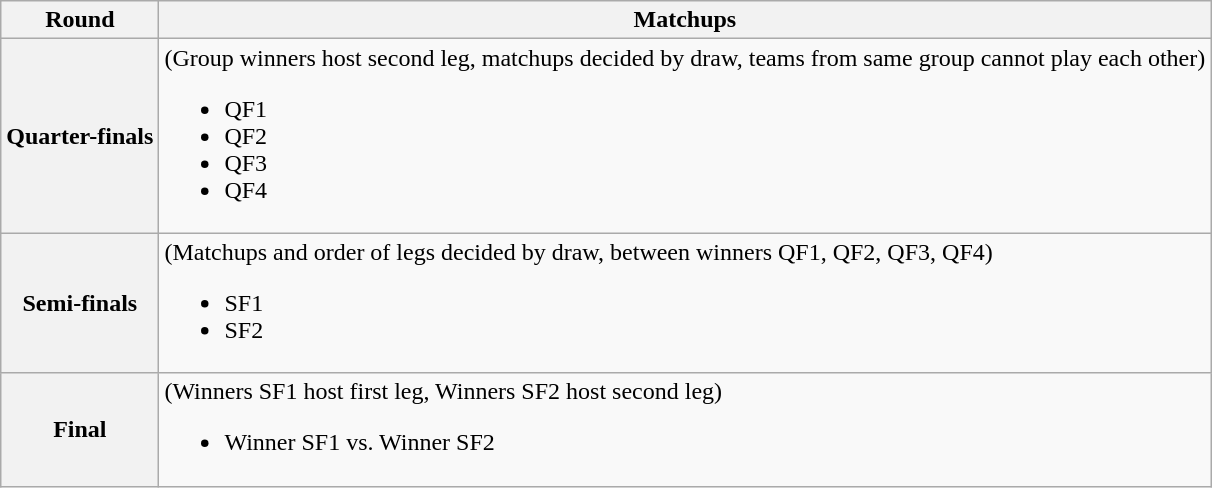<table class=wikitable>
<tr>
<th>Round</th>
<th>Matchups</th>
</tr>
<tr>
<th>Quarter-finals</th>
<td>(Group winners host second leg, matchups decided by draw, teams from same group cannot play each other)<br><ul><li>QF1</li><li>QF2</li><li>QF3</li><li>QF4</li></ul></td>
</tr>
<tr>
<th>Semi-finals</th>
<td>(Matchups and order of legs decided by draw, between winners QF1, QF2, QF3, QF4)<br><ul><li>SF1</li><li>SF2</li></ul></td>
</tr>
<tr>
<th>Final</th>
<td>(Winners SF1 host first leg, Winners SF2 host second leg)<br><ul><li>Winner SF1 vs. Winner SF2</li></ul></td>
</tr>
</table>
